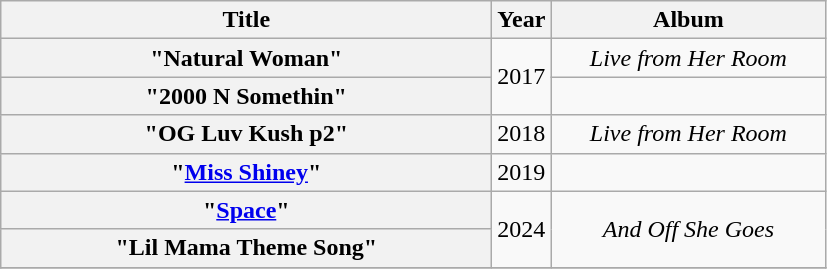<table class="wikitable plainrowheaders" style="text-align:center;">
<tr>
<th scope="col" rowspan="1" style="width:20em;">Title</th>
<th scope="col" rowspan="1" style="width:1em;">Year</th>
<th scope="col" rowspan="1" style="width:11em;">Album</th>
</tr>
<tr>
<th scope="row">"Natural Woman"</th>
<td rowspan="2">2017</td>
<td><em>Live from Her Room</em></td>
</tr>
<tr>
<th scope="row">"2000 N Somethin"</th>
<td></td>
</tr>
<tr>
<th scope="row">"OG Luv Kush p2"</th>
<td>2018</td>
<td><em>Live from Her Room</em></td>
</tr>
<tr>
<th scope="row">"<a href='#'>Miss Shiney</a>"</th>
<td>2019</td>
<td></td>
</tr>
<tr>
<th scope="row">"<a href='#'>Space</a>"</th>
<td rowspan="2">2024</td>
<td rowspan="2"><em>And Off She Goes</em></td>
</tr>
<tr>
<th scope="row">"Lil Mama Theme Song"</th>
</tr>
<tr>
</tr>
</table>
